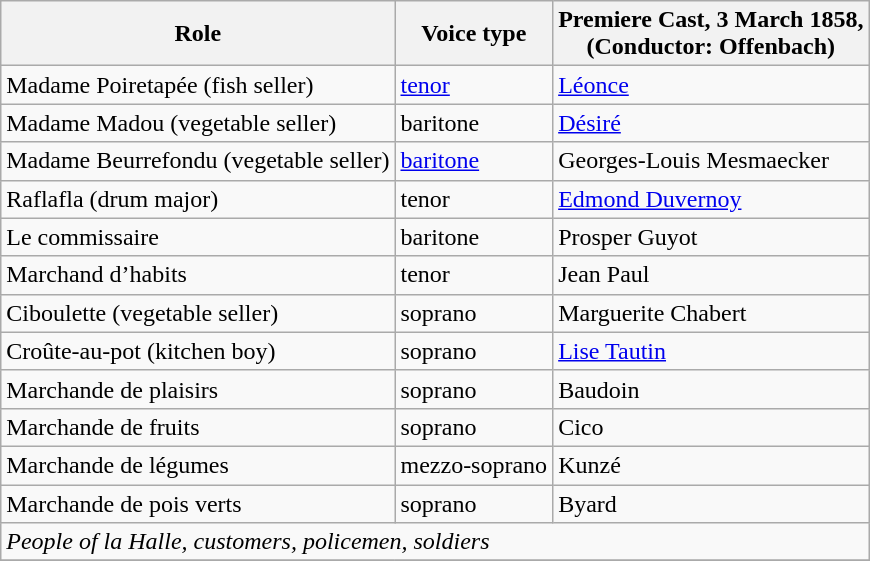<table class="wikitable">
<tr>
<th>Role</th>
<th>Voice type</th>
<th>Premiere Cast, 3 March 1858,<br>(Conductor: Offenbach)</th>
</tr>
<tr>
<td>Madame Poiretapée (fish seller)</td>
<td><a href='#'>tenor</a></td>
<td><a href='#'>Léonce</a></td>
</tr>
<tr>
<td>Madame Madou (vegetable seller)</td>
<td>baritone</td>
<td><a href='#'>Désiré</a></td>
</tr>
<tr>
<td>Madame Beurrefondu (vegetable seller)</td>
<td><a href='#'>baritone</a></td>
<td>Georges-Louis Mesmaecker</td>
</tr>
<tr>
<td>Raflafla (drum major)</td>
<td>tenor</td>
<td><a href='#'>Edmond Duvernoy</a></td>
</tr>
<tr>
<td>Le commissaire</td>
<td>baritone</td>
<td>Prosper Guyot</td>
</tr>
<tr>
<td>Marchand d’habits</td>
<td>tenor</td>
<td>Jean Paul</td>
</tr>
<tr>
<td>Ciboulette (vegetable seller)</td>
<td>soprano</td>
<td>Marguerite Chabert</td>
</tr>
<tr>
<td>Croûte-au-pot (kitchen boy)</td>
<td>soprano</td>
<td><a href='#'>Lise Tautin</a></td>
</tr>
<tr>
<td>Marchande de plaisirs</td>
<td>soprano</td>
<td>Baudoin</td>
</tr>
<tr>
<td>Marchande de fruits</td>
<td>soprano</td>
<td>Cico</td>
</tr>
<tr>
<td>Marchande de légumes</td>
<td>mezzo-soprano</td>
<td>Kunzé</td>
</tr>
<tr>
<td>Marchande de pois verts</td>
<td>soprano</td>
<td>Byard</td>
</tr>
<tr>
<td colspan="3"><em>People of la Halle, customers, policemen, soldiers</em></td>
</tr>
<tr>
</tr>
</table>
